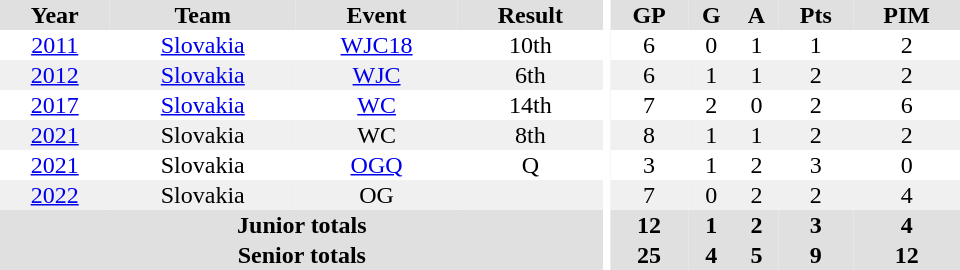<table border="0" cellpadding="1" cellspacing="0" ID="Table3" style="text-align:center; width:40em">
<tr ALIGN="center" bgcolor="#e0e0e0">
<th>Year</th>
<th>Team</th>
<th>Event</th>
<th>Result</th>
<th rowspan="99" bgcolor="#ffffff"></th>
<th>GP</th>
<th>G</th>
<th>A</th>
<th>Pts</th>
<th>PIM</th>
</tr>
<tr>
<td><a href='#'>2011</a></td>
<td><a href='#'>Slovakia</a></td>
<td><a href='#'>WJC18</a></td>
<td>10th</td>
<td>6</td>
<td>0</td>
<td>1</td>
<td>1</td>
<td>2</td>
</tr>
<tr bgcolor="#f0f0f0">
<td><a href='#'>2012</a></td>
<td><a href='#'>Slovakia</a></td>
<td><a href='#'>WJC</a></td>
<td>6th</td>
<td>6</td>
<td>1</td>
<td>1</td>
<td>2</td>
<td>2</td>
</tr>
<tr>
<td><a href='#'>2017</a></td>
<td><a href='#'>Slovakia</a></td>
<td><a href='#'>WC</a></td>
<td>14th</td>
<td>7</td>
<td>2</td>
<td>0</td>
<td>2</td>
<td>6</td>
</tr>
<tr bgcolor="#f0f0f0">
<td><a href='#'>2021</a></td>
<td>Slovakia</td>
<td>WC</td>
<td>8th</td>
<td>8</td>
<td>1</td>
<td>1</td>
<td>2</td>
<td>2</td>
</tr>
<tr>
<td><a href='#'>2021</a></td>
<td>Slovakia</td>
<td><a href='#'>OGQ</a></td>
<td>Q</td>
<td>3</td>
<td>1</td>
<td>2</td>
<td>3</td>
<td>0</td>
</tr>
<tr bgcolor="#f0f0f0">
<td><a href='#'>2022</a></td>
<td>Slovakia</td>
<td>OG</td>
<td></td>
<td>7</td>
<td>0</td>
<td>2</td>
<td>2</td>
<td>4</td>
</tr>
<tr bgcolor="#e0e0e0">
<th colspan="4">Junior totals</th>
<th>12</th>
<th>1</th>
<th>2</th>
<th>3</th>
<th>4</th>
</tr>
<tr bgcolor="#e0e0e0">
<th colspan=4>Senior totals</th>
<th>25</th>
<th>4</th>
<th>5</th>
<th>9</th>
<th>12</th>
</tr>
</table>
